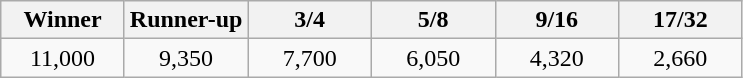<table class="wikitable">
<tr>
<th width=75>Winner</th>
<th width=75>Runner-up</th>
<th width=75>3/4</th>
<th width=75>5/8</th>
<th width=75>9/16</th>
<th width=75>17/32</th>
</tr>
<tr>
<td align=center>11,000</td>
<td align=center>9,350</td>
<td align=center>7,700</td>
<td align=center>6,050</td>
<td align=center>4,320</td>
<td align=center>2,660</td>
</tr>
</table>
